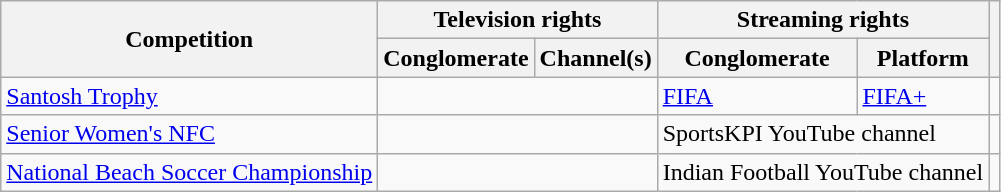<table class="wikitable">
<tr>
<th rowspan="2">Competition</th>
<th colspan="2">Television rights</th>
<th colspan="2">Streaming rights</th>
<th rowspan="2"></th>
</tr>
<tr>
<th>Conglomerate</th>
<th>Channel(s)</th>
<th>Conglomerate</th>
<th>Platform</th>
</tr>
<tr>
<td><a href='#'>Santosh Trophy</a></td>
<td colspan="2"></td>
<td><a href='#'>FIFA</a></td>
<td><a href='#'>FIFA+</a></td>
<td></td>
</tr>
<tr>
<td><a href='#'>Senior Women's NFC</a></td>
<td colspan="2"></td>
<td colspan="2">SportsKPI YouTube channel</td>
<td></td>
</tr>
<tr>
<td><a href='#'>National Beach Soccer Championship</a></td>
<td colspan="2"></td>
<td colspan="2">Indian Football YouTube channel</td>
<td></td>
</tr>
</table>
